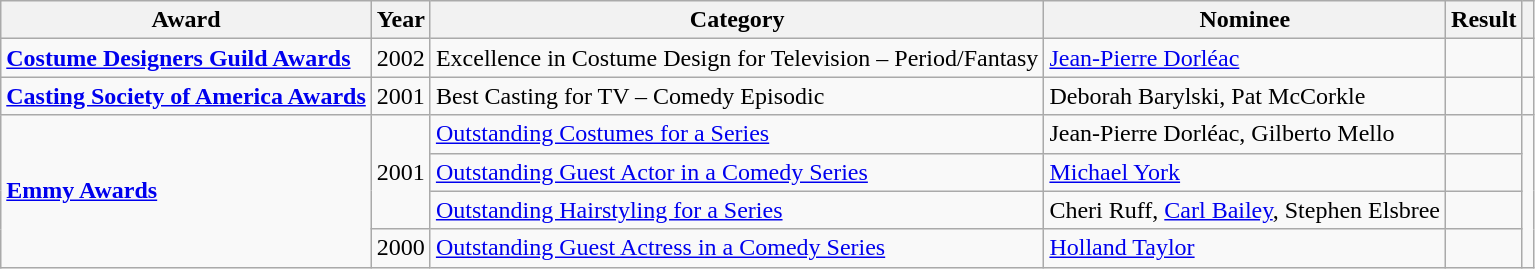<table class="wikitable sortable">
<tr>
<th>Award</th>
<th>Year</th>
<th>Category</th>
<th>Nominee</th>
<th>Result</th>
<th></th>
</tr>
<tr>
<td><strong><a href='#'>Costume Designers Guild Awards</a></strong></td>
<td>2002</td>
<td>Excellence in Costume Design for Television – Period/Fantasy</td>
<td><a href='#'>Jean-Pierre Dorléac</a></td>
<td></td>
<td align=center></td>
</tr>
<tr>
<td><strong><a href='#'>Casting Society of America Awards</a></strong></td>
<td>2001</td>
<td>Best Casting for TV – Comedy Episodic</td>
<td>Deborah Barylski, Pat McCorkle</td>
<td></td>
<td align=center></td>
</tr>
<tr>
<td rowspan="4"><strong><a href='#'>Emmy Awards</a></strong></td>
<td rowspan="3">2001</td>
<td><a href='#'>Outstanding Costumes for a Series</a></td>
<td>Jean-Pierre Dorléac, Gilberto Mello</td>
<td></td>
<td align=center rowspan="4"></td>
</tr>
<tr>
<td><a href='#'>Outstanding Guest Actor in a Comedy Series</a></td>
<td><a href='#'>Michael York</a></td>
<td></td>
</tr>
<tr>
<td><a href='#'>Outstanding Hairstyling for a Series</a></td>
<td>Cheri Ruff, <a href='#'>Carl Bailey</a>, Stephen Elsbree</td>
<td></td>
</tr>
<tr>
<td>2000</td>
<td><a href='#'>Outstanding Guest Actress in a Comedy Series</a></td>
<td><a href='#'>Holland Taylor</a></td>
<td></td>
</tr>
</table>
